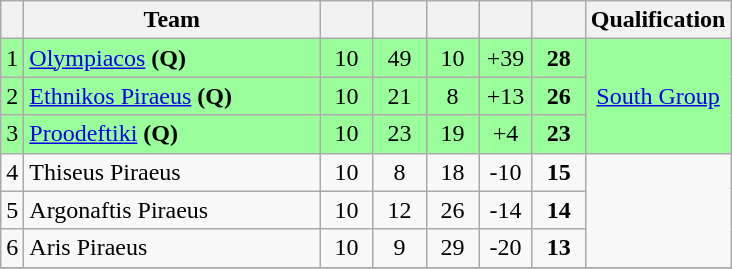<table class="wikitable" style="text-align: center; font-size:100%">
<tr>
<th></th>
<th width=190>Team</th>
<th width=28></th>
<th width=28></th>
<th width=28></th>
<th width=28></th>
<th width=28></th>
<th>Qualification</th>
</tr>
<tr bgcolor=#9AFF9A>
<td>1</td>
<td align=left><a href='#'>Olympiacos</a> <strong>(Q)</strong></td>
<td>10</td>
<td>49</td>
<td>10</td>
<td>+39</td>
<td><strong>28</strong></td>
<td rowspan=3><a href='#'>South Group</a></td>
</tr>
<tr bgcolor=#9AFF9A>
<td>2</td>
<td align=left><a href='#'>Ethnikos Piraeus</a> <strong>(Q)</strong></td>
<td>10</td>
<td>21</td>
<td>8</td>
<td>+13</td>
<td><strong>26</strong></td>
</tr>
<tr bgcolor=#9AFF9A>
<td>3</td>
<td align=left><a href='#'>Proodeftiki</a> <strong>(Q)</strong></td>
<td>10</td>
<td>23</td>
<td>19</td>
<td>+4</td>
<td><strong>23</strong></td>
</tr>
<tr>
<td>4</td>
<td align=left>Thiseus Piraeus</td>
<td>10</td>
<td>8</td>
<td>18</td>
<td>-10</td>
<td><strong>15</strong></td>
<td rowspan=3></td>
</tr>
<tr>
<td>5</td>
<td align=left>Argonaftis Piraeus</td>
<td>10</td>
<td>12</td>
<td>26</td>
<td>-14</td>
<td><strong>14</strong></td>
</tr>
<tr>
<td>6</td>
<td align=left>Aris Piraeus</td>
<td>10</td>
<td>9</td>
<td>29</td>
<td>-20</td>
<td><strong>13</strong></td>
</tr>
<tr>
</tr>
</table>
